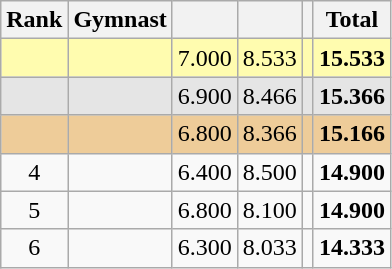<table style="text-align:center;" class="wikitable sortable">
<tr>
<th>Rank</th>
<th>Gymnast</th>
<th><small></small></th>
<th><small></small></th>
<th><small></small></th>
<th>Total</th>
</tr>
<tr bgcolor=fffcaf>
<td></td>
<td align=left></td>
<td>7.000</td>
<td>8.533</td>
<td></td>
<td><strong>15.533</strong></td>
</tr>
<tr bgcolor=e5e5e5>
<td></td>
<td align=left></td>
<td>6.900</td>
<td>8.466</td>
<td></td>
<td><strong>15.366</strong></td>
</tr>
<tr bgcolor=eecc99>
<td></td>
<td align=left></td>
<td>6.800</td>
<td>8.366</td>
<td></td>
<td><strong>15.166</strong></td>
</tr>
<tr>
<td>4</td>
<td align=left></td>
<td>6.400</td>
<td>8.500</td>
<td></td>
<td><strong>14.900</strong></td>
</tr>
<tr>
<td>5</td>
<td align=left></td>
<td>6.800</td>
<td>8.100</td>
<td></td>
<td><strong>14.900</strong></td>
</tr>
<tr>
<td>6</td>
<td align=left></td>
<td>6.300</td>
<td>8.033</td>
<td></td>
<td><strong>14.333</strong></td>
</tr>
</table>
